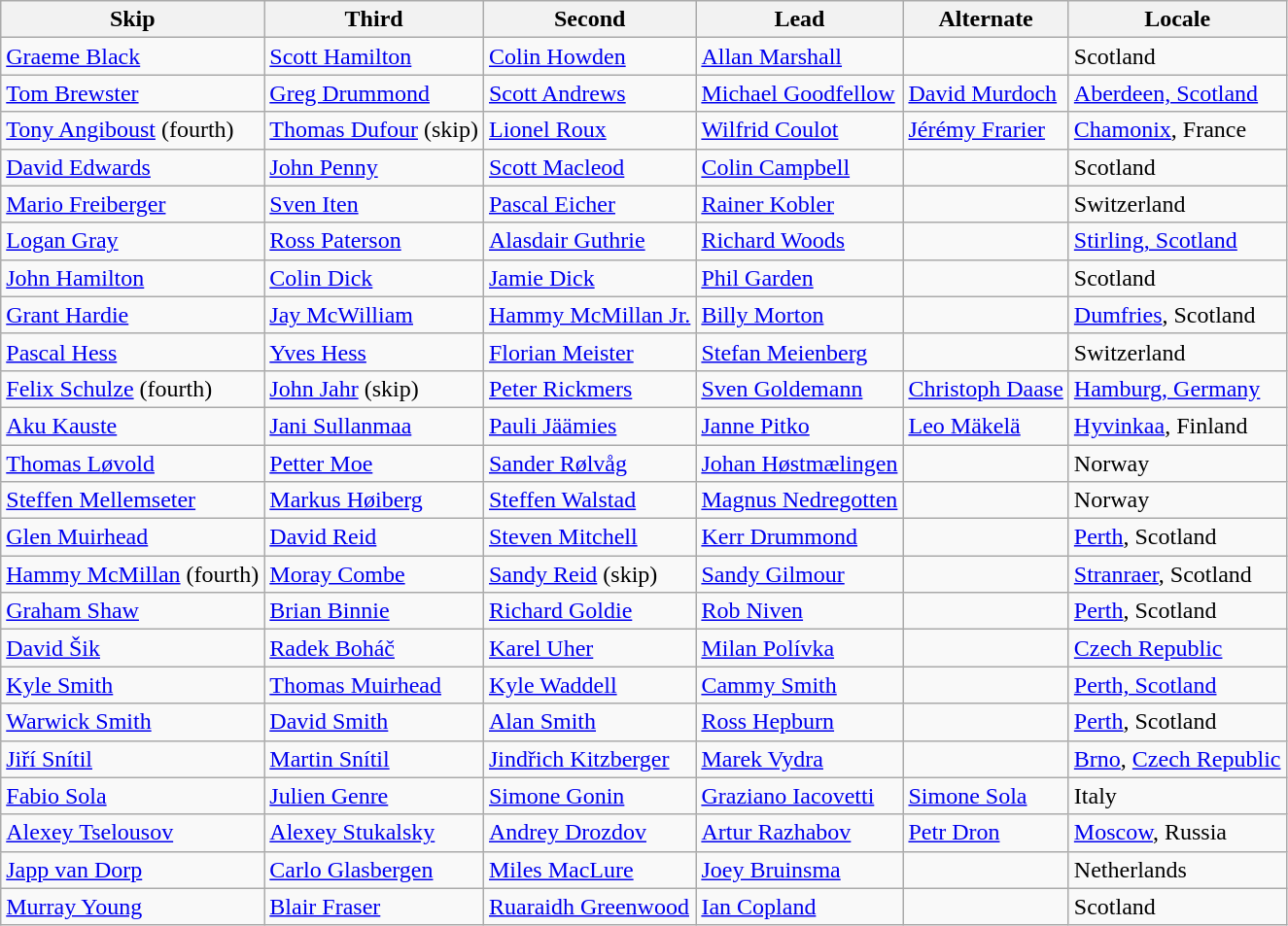<table class=wikitable>
<tr>
<th>Skip</th>
<th>Third</th>
<th>Second</th>
<th>Lead</th>
<th>Alternate</th>
<th>Locale</th>
</tr>
<tr>
<td><a href='#'>Graeme Black</a></td>
<td><a href='#'>Scott Hamilton</a></td>
<td><a href='#'>Colin Howden</a></td>
<td><a href='#'>Allan Marshall</a></td>
<td></td>
<td> Scotland</td>
</tr>
<tr>
<td><a href='#'>Tom Brewster</a></td>
<td><a href='#'>Greg Drummond</a></td>
<td><a href='#'>Scott Andrews</a></td>
<td><a href='#'>Michael Goodfellow</a></td>
<td><a href='#'>David Murdoch</a></td>
<td> <a href='#'>Aberdeen, Scotland</a></td>
</tr>
<tr>
<td><a href='#'>Tony Angiboust</a> (fourth)</td>
<td><a href='#'>Thomas Dufour</a> (skip)</td>
<td><a href='#'>Lionel Roux</a></td>
<td><a href='#'>Wilfrid Coulot</a></td>
<td><a href='#'>Jérémy Frarier</a></td>
<td> <a href='#'>Chamonix</a>, France</td>
</tr>
<tr>
<td><a href='#'>David Edwards</a></td>
<td><a href='#'>John Penny</a></td>
<td><a href='#'>Scott Macleod</a></td>
<td><a href='#'>Colin Campbell</a></td>
<td></td>
<td> Scotland</td>
</tr>
<tr>
<td><a href='#'>Mario Freiberger</a></td>
<td><a href='#'>Sven Iten</a></td>
<td><a href='#'>Pascal Eicher</a></td>
<td><a href='#'>Rainer Kobler</a></td>
<td></td>
<td> Switzerland</td>
</tr>
<tr>
<td><a href='#'>Logan Gray</a></td>
<td><a href='#'>Ross Paterson</a></td>
<td><a href='#'>Alasdair Guthrie</a></td>
<td><a href='#'>Richard Woods</a></td>
<td></td>
<td> <a href='#'>Stirling, Scotland</a></td>
</tr>
<tr>
<td><a href='#'>John Hamilton</a></td>
<td><a href='#'>Colin Dick</a></td>
<td><a href='#'>Jamie Dick</a></td>
<td><a href='#'>Phil Garden</a></td>
<td></td>
<td> Scotland</td>
</tr>
<tr>
<td><a href='#'>Grant Hardie</a></td>
<td><a href='#'>Jay McWilliam</a></td>
<td><a href='#'>Hammy McMillan Jr.</a></td>
<td><a href='#'>Billy Morton</a></td>
<td></td>
<td> <a href='#'>Dumfries</a>, Scotland</td>
</tr>
<tr>
<td><a href='#'>Pascal Hess</a></td>
<td><a href='#'>Yves Hess</a></td>
<td><a href='#'>Florian Meister</a></td>
<td><a href='#'>Stefan Meienberg</a></td>
<td></td>
<td> Switzerland</td>
</tr>
<tr>
<td><a href='#'>Felix Schulze</a> (fourth)</td>
<td><a href='#'>John Jahr</a> (skip)</td>
<td><a href='#'>Peter Rickmers</a></td>
<td><a href='#'>Sven Goldemann</a></td>
<td><a href='#'>Christoph Daase</a></td>
<td> <a href='#'>Hamburg, Germany</a></td>
</tr>
<tr>
<td><a href='#'>Aku Kauste</a></td>
<td><a href='#'>Jani Sullanmaa</a></td>
<td><a href='#'>Pauli Jäämies</a></td>
<td><a href='#'>Janne Pitko</a></td>
<td><a href='#'>Leo Mäkelä</a></td>
<td> <a href='#'>Hyvinkaa</a>, Finland</td>
</tr>
<tr>
<td><a href='#'>Thomas Løvold</a></td>
<td><a href='#'>Petter Moe</a></td>
<td><a href='#'>Sander Rølvåg</a></td>
<td><a href='#'>Johan Høstmælingen</a></td>
<td></td>
<td> Norway</td>
</tr>
<tr>
<td><a href='#'>Steffen Mellemseter</a></td>
<td><a href='#'>Markus Høiberg</a></td>
<td><a href='#'>Steffen Walstad</a></td>
<td><a href='#'>Magnus Nedregotten</a></td>
<td></td>
<td> Norway</td>
</tr>
<tr>
<td><a href='#'>Glen Muirhead</a></td>
<td><a href='#'>David Reid</a></td>
<td><a href='#'>Steven Mitchell</a></td>
<td><a href='#'>Kerr Drummond</a></td>
<td></td>
<td> <a href='#'>Perth</a>, Scotland</td>
</tr>
<tr>
<td><a href='#'>Hammy McMillan</a> (fourth)</td>
<td><a href='#'>Moray Combe</a></td>
<td><a href='#'>Sandy Reid</a> (skip)</td>
<td><a href='#'>Sandy Gilmour</a></td>
<td></td>
<td> <a href='#'>Stranraer</a>, Scotland</td>
</tr>
<tr>
<td><a href='#'>Graham Shaw</a></td>
<td><a href='#'>Brian Binnie</a></td>
<td><a href='#'>Richard Goldie</a></td>
<td><a href='#'>Rob Niven</a></td>
<td></td>
<td> <a href='#'>Perth</a>, Scotland</td>
</tr>
<tr>
<td><a href='#'>David Šik</a></td>
<td><a href='#'>Radek Boháč</a></td>
<td><a href='#'>Karel Uher</a></td>
<td><a href='#'>Milan Polívka</a></td>
<td></td>
<td> <a href='#'>Czech Republic</a></td>
</tr>
<tr>
<td><a href='#'>Kyle Smith</a></td>
<td><a href='#'>Thomas Muirhead</a></td>
<td><a href='#'>Kyle Waddell</a></td>
<td><a href='#'>Cammy Smith</a></td>
<td></td>
<td> <a href='#'>Perth, Scotland</a></td>
</tr>
<tr>
<td><a href='#'>Warwick Smith</a></td>
<td><a href='#'>David Smith</a></td>
<td><a href='#'>Alan Smith</a></td>
<td><a href='#'>Ross Hepburn</a></td>
<td></td>
<td> <a href='#'>Perth</a>, Scotland</td>
</tr>
<tr>
<td><a href='#'>Jiří Snítil</a></td>
<td><a href='#'>Martin Snítil</a></td>
<td><a href='#'>Jindřich Kitzberger</a></td>
<td><a href='#'>Marek Vydra</a></td>
<td></td>
<td> <a href='#'>Brno</a>, <a href='#'>Czech Republic</a></td>
</tr>
<tr>
<td><a href='#'>Fabio Sola</a></td>
<td><a href='#'>Julien Genre</a></td>
<td><a href='#'>Simone Gonin</a></td>
<td><a href='#'>Graziano Iacovetti</a></td>
<td><a href='#'>Simone Sola</a></td>
<td> Italy</td>
</tr>
<tr>
<td><a href='#'>Alexey Tselousov</a></td>
<td><a href='#'>Alexey Stukalsky</a></td>
<td><a href='#'>Andrey Drozdov</a></td>
<td><a href='#'>Artur Razhabov</a></td>
<td><a href='#'>Petr Dron</a></td>
<td> <a href='#'>Moscow</a>, Russia</td>
</tr>
<tr>
<td><a href='#'>Japp van Dorp</a></td>
<td><a href='#'>Carlo Glasbergen</a></td>
<td><a href='#'>Miles MacLure</a></td>
<td><a href='#'>Joey Bruinsma</a></td>
<td></td>
<td> Netherlands</td>
</tr>
<tr>
<td><a href='#'>Murray Young</a></td>
<td><a href='#'>Blair Fraser</a></td>
<td><a href='#'>Ruaraidh Greenwood</a></td>
<td><a href='#'>Ian Copland</a></td>
<td></td>
<td> Scotland</td>
</tr>
</table>
